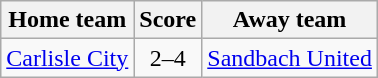<table class="wikitable" style="text-align: center">
<tr>
<th>Home team</th>
<th>Score</th>
<th>Away team</th>
</tr>
<tr>
<td><a href='#'>Carlisle City</a></td>
<td>2–4</td>
<td><a href='#'>Sandbach United</a></td>
</tr>
</table>
